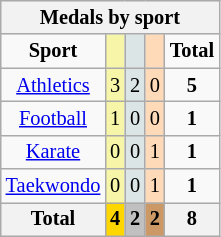<table class="wikitable" style="font-size:85%; text-align:center;">
<tr style="background:#efefef;">
<th colspan=5><strong>Medals by sport</strong></th>
</tr>
<tr>
<td><strong>Sport</strong></td>
<td style="background:#f7f6a8;"></td>
<td style="background:#dce5e5;"></td>
<td style="background:#ffdab9;"></td>
<td><strong>Total</strong></td>
</tr>
<tr>
<td><a href='#'>Athletics</a></td>
<td style="background:#F7F6A8;">3</td>
<td style="background:#DCE5E5;">2</td>
<td style="background:#FFDAB9;">0</td>
<td><strong>5</strong></td>
</tr>
<tr>
<td><a href='#'>Football</a></td>
<td style="background:#F7F6A8;">1</td>
<td style="background:#DCE5E5;">0</td>
<td style="background:#FFDAB9;">0</td>
<td><strong>1</strong></td>
</tr>
<tr>
<td><a href='#'>Karate</a></td>
<td style="background:#F7F6A8;">0</td>
<td style="background:#DCE5E5;">0</td>
<td style="background:#FFDAB9;">1</td>
<td><strong>1</strong></td>
</tr>
<tr>
<td><a href='#'>Taekwondo</a></td>
<td style="background:#F7F6A8;">0</td>
<td style="background:#DCE5E5;">0</td>
<td style="background:#FFDAB9;">1</td>
<td><strong>1</strong></td>
</tr>
<tr>
<th>Total</th>
<th style="background:gold;"  >4</th>
<th style="background:silver;">2</th>
<th style="background:#c96;"  >2</th>
<th>8</th>
</tr>
</table>
